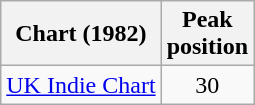<table class="wikitable sortable">
<tr>
<th scope="col">Chart (1982)</th>
<th scope="col">Peak<br>position</th>
</tr>
<tr>
<td><a href='#'>UK Indie Chart</a></td>
<td style="text-align:center;">30</td>
</tr>
</table>
